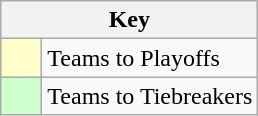<table class="wikitable" style="text-align: center;">
<tr>
<th colspan=2>Key</th>
</tr>
<tr>
<td style="background:#ffffcc; width:20px;"></td>
<td align=left>Teams to Playoffs</td>
</tr>
<tr>
<td style="background:#ccffcc; width:20px;"></td>
<td align=left>Teams to Tiebreakers</td>
</tr>
</table>
